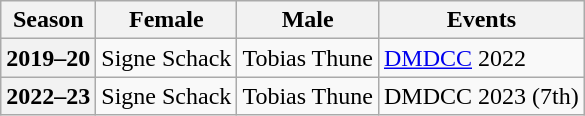<table class="wikitable">
<tr>
<th scope="col">Season</th>
<th scope="col">Female</th>
<th scope="col">Male</th>
<th scope="col">Events</th>
</tr>
<tr>
<th scope="row">2019–20</th>
<td>Signe Schack</td>
<td>Tobias Thune</td>
<td><a href='#'>DMDCC</a> 2022 </td>
</tr>
<tr>
<th scope="row">2022–23</th>
<td>Signe Schack</td>
<td>Tobias Thune</td>
<td>DMDCC 2023 (7th)</td>
</tr>
</table>
